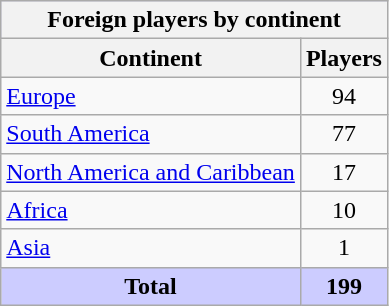<table class="wikitable" border=1 cellpadding="3">
<tr bgcolor=#ccf>
<th colspan=2 bgcolor=#ccf><strong>Foreign players by continent</strong></th>
</tr>
<tr>
<th>Continent</th>
<th>Players</th>
</tr>
<tr>
<td><a href='#'>Europe</a></td>
<td align="center">94</td>
</tr>
<tr>
<td><a href='#'>South America</a></td>
<td align="center">77</td>
</tr>
<tr>
<td><a href='#'>North America and Caribbean</a></td>
<td align="center">17</td>
</tr>
<tr>
<td><a href='#'>Africa</a></td>
<td align="center">10</td>
</tr>
<tr>
<td><a href='#'>Asia</a></td>
<td align="center">1</td>
</tr>
<tr>
<td align="center" bgcolor=#ccf><strong>Total</strong></td>
<td align="center" bgcolor=#ccf><strong>199</strong></td>
</tr>
</table>
